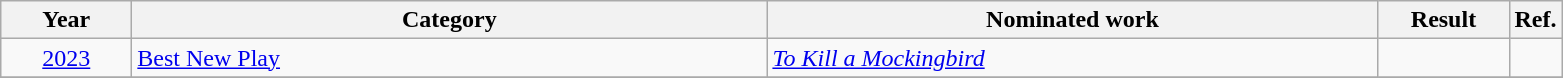<table class=wikitable>
<tr>
<th scope="col" style="width:5em;">Year</th>
<th scope="col" style="width:26em;">Category</th>
<th scope="col" style="width:25em;">Nominated work</th>
<th scope="col" style="width:5em;">Result</th>
<th>Ref.</th>
</tr>
<tr>
<td style="text-align:center;"><a href='#'>2023</a></td>
<td><a href='#'>Best New Play</a></td>
<td><em><a href='#'>To Kill a Mockingbird</a></em></td>
<td></td>
<td style="text-align:center;"></td>
</tr>
<tr>
</tr>
</table>
